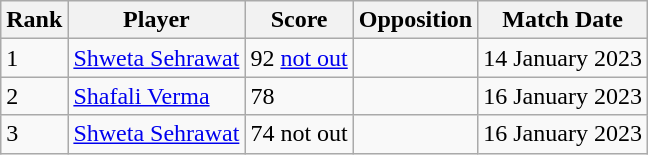<table class="wikitable">
<tr>
<th>Rank</th>
<th>Player</th>
<th>Score</th>
<th>Opposition</th>
<th>Match Date</th>
</tr>
<tr>
<td>1</td>
<td><a href='#'>Shweta Sehrawat</a></td>
<td>92 <a href='#'>not out</a></td>
<td></td>
<td>14 January 2023</td>
</tr>
<tr>
<td>2</td>
<td><a href='#'>Shafali Verma</a></td>
<td>78</td>
<td></td>
<td>16 January 2023</td>
</tr>
<tr>
<td>3</td>
<td><a href='#'>Shweta Sehrawat</a></td>
<td>74 not out</td>
<td></td>
<td>16 January 2023</td>
</tr>
</table>
